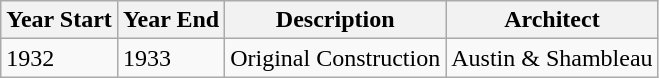<table class="wikitable">
<tr>
<th>Year Start</th>
<th>Year End</th>
<th>Description</th>
<th>Architect</th>
</tr>
<tr>
<td>1932</td>
<td>1933</td>
<td>Original Construction</td>
<td>Austin & Shambleau</td>
</tr>
</table>
